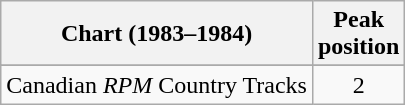<table class="wikitable sortable">
<tr>
<th align="left">Chart (1983–1984)</th>
<th align="center">Peak<br>position</th>
</tr>
<tr>
</tr>
<tr>
<td align="left">Canadian <em>RPM</em> Country Tracks</td>
<td align="center">2</td>
</tr>
</table>
